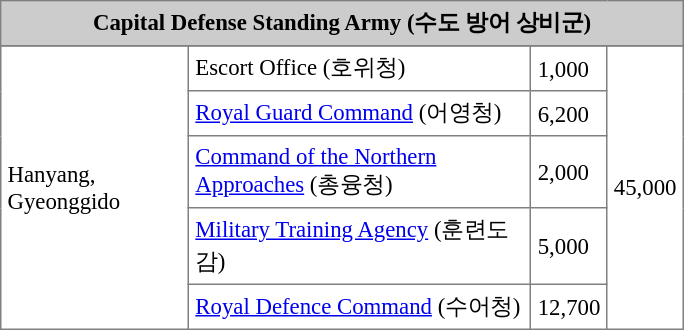<table class="toccolours" border="1" cellpadding="4" style="float: right; margin: 0 0 1em 1em; width: 30em; border-collapse: collapse; font-size: 95%; clear: right;">
<tr>
<th colspan="5" align="center" bgcolor="#CCCCCC">Capital Defense Standing Army (수도 방어 상비군)</th>
</tr>
<tr>
</tr>
<tr>
<td rowspan="5">Hanyang, Gyeonggido</td>
<td>Escort Office (호위청)</td>
<td>1,000</td>
<td rowspan="5">45,000</td>
</tr>
<tr>
<td><a href='#'>Royal Guard Command</a> (어영청)</td>
<td>6,200</td>
</tr>
<tr>
<td><a href='#'>Command of the Northern Approaches</a> (총융청)</td>
<td>2,000</td>
</tr>
<tr>
<td><a href='#'>Military Training Agency</a> (훈련도감)</td>
<td>5,000</td>
</tr>
<tr>
<td><a href='#'>Royal Defence Command</a> (수어청)</td>
<td>12,700</td>
</tr>
</table>
